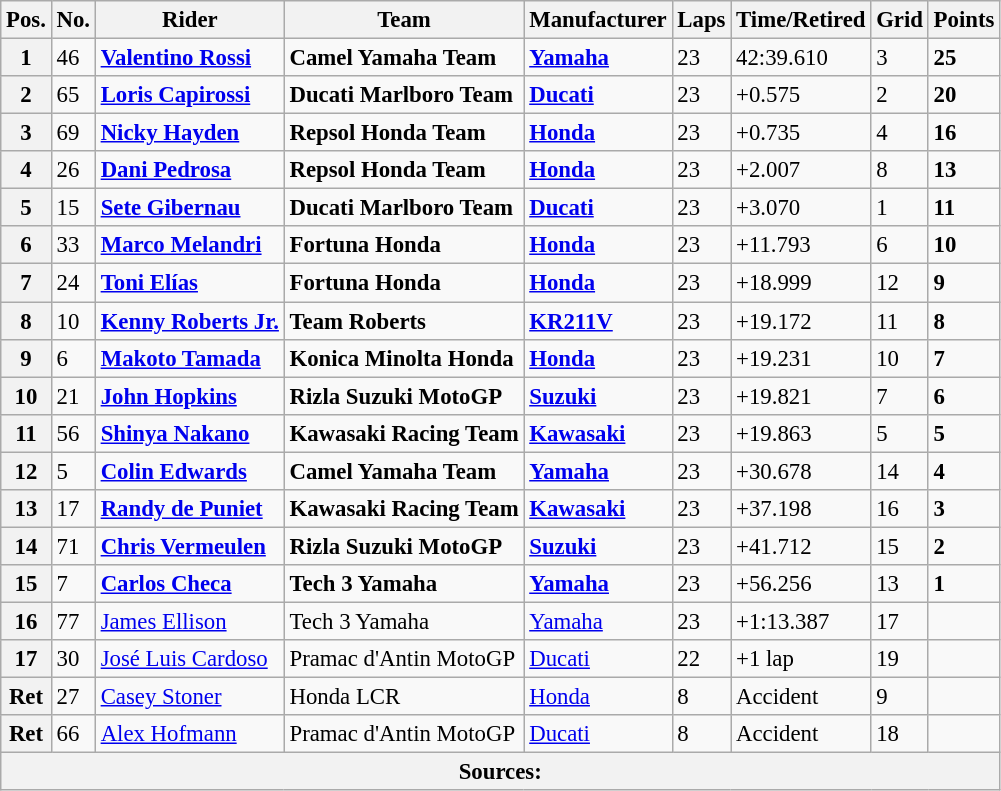<table class="wikitable" style="font-size: 95%;">
<tr>
<th>Pos.</th>
<th>No.</th>
<th>Rider</th>
<th>Team</th>
<th>Manufacturer</th>
<th>Laps</th>
<th>Time/Retired</th>
<th>Grid</th>
<th>Points</th>
</tr>
<tr>
<th>1</th>
<td>46</td>
<td> <strong><a href='#'>Valentino Rossi</a></strong></td>
<td><strong>Camel Yamaha Team</strong></td>
<td><strong><a href='#'>Yamaha</a></strong></td>
<td>23</td>
<td>42:39.610</td>
<td>3</td>
<td><strong>25</strong></td>
</tr>
<tr>
<th>2</th>
<td>65</td>
<td> <strong><a href='#'>Loris Capirossi</a></strong></td>
<td><strong>Ducati Marlboro Team</strong></td>
<td><strong><a href='#'>Ducati</a></strong></td>
<td>23</td>
<td>+0.575</td>
<td>2</td>
<td><strong>20</strong></td>
</tr>
<tr>
<th>3</th>
<td>69</td>
<td> <strong><a href='#'>Nicky Hayden</a></strong></td>
<td><strong>Repsol Honda Team</strong></td>
<td><strong><a href='#'>Honda</a></strong></td>
<td>23</td>
<td>+0.735</td>
<td>4</td>
<td><strong>16</strong></td>
</tr>
<tr>
<th>4</th>
<td>26</td>
<td> <strong><a href='#'>Dani Pedrosa</a></strong></td>
<td><strong>Repsol Honda Team</strong></td>
<td><strong><a href='#'>Honda</a></strong></td>
<td>23</td>
<td>+2.007</td>
<td>8</td>
<td><strong>13</strong></td>
</tr>
<tr>
<th>5</th>
<td>15</td>
<td> <strong><a href='#'>Sete Gibernau</a></strong></td>
<td><strong>Ducati Marlboro Team</strong></td>
<td><strong><a href='#'>Ducati</a></strong></td>
<td>23</td>
<td>+3.070</td>
<td>1</td>
<td><strong>11</strong></td>
</tr>
<tr>
<th>6</th>
<td>33</td>
<td> <strong><a href='#'>Marco Melandri</a></strong></td>
<td><strong>Fortuna Honda</strong></td>
<td><strong><a href='#'>Honda</a></strong></td>
<td>23</td>
<td>+11.793</td>
<td>6</td>
<td><strong>10</strong></td>
</tr>
<tr>
<th>7</th>
<td>24</td>
<td> <strong><a href='#'>Toni Elías</a></strong></td>
<td><strong>Fortuna Honda</strong></td>
<td><strong><a href='#'>Honda</a></strong></td>
<td>23</td>
<td>+18.999</td>
<td>12</td>
<td><strong>9</strong></td>
</tr>
<tr>
<th>8</th>
<td>10</td>
<td> <strong><a href='#'>Kenny Roberts Jr.</a></strong></td>
<td><strong>Team Roberts</strong></td>
<td><strong><a href='#'>KR211V</a></strong></td>
<td>23</td>
<td>+19.172</td>
<td>11</td>
<td><strong>8</strong></td>
</tr>
<tr>
<th>9</th>
<td>6</td>
<td> <strong><a href='#'>Makoto Tamada</a></strong></td>
<td><strong>Konica Minolta Honda</strong></td>
<td><strong><a href='#'>Honda</a></strong></td>
<td>23</td>
<td>+19.231</td>
<td>10</td>
<td><strong>7</strong></td>
</tr>
<tr>
<th>10</th>
<td>21</td>
<td> <strong><a href='#'>John Hopkins</a></strong></td>
<td><strong>Rizla Suzuki MotoGP</strong></td>
<td><strong><a href='#'>Suzuki</a></strong></td>
<td>23</td>
<td>+19.821</td>
<td>7</td>
<td><strong>6</strong></td>
</tr>
<tr>
<th>11</th>
<td>56</td>
<td> <strong><a href='#'>Shinya Nakano</a></strong></td>
<td><strong>Kawasaki Racing Team</strong></td>
<td><strong><a href='#'>Kawasaki</a></strong></td>
<td>23</td>
<td>+19.863</td>
<td>5</td>
<td><strong>5</strong></td>
</tr>
<tr>
<th>12</th>
<td>5</td>
<td> <strong><a href='#'>Colin Edwards</a></strong></td>
<td><strong>Camel Yamaha Team</strong></td>
<td><strong><a href='#'>Yamaha</a></strong></td>
<td>23</td>
<td>+30.678</td>
<td>14</td>
<td><strong>4</strong></td>
</tr>
<tr>
<th>13</th>
<td>17</td>
<td> <strong><a href='#'>Randy de Puniet</a></strong></td>
<td><strong>Kawasaki Racing Team</strong></td>
<td><strong><a href='#'>Kawasaki</a></strong></td>
<td>23</td>
<td>+37.198</td>
<td>16</td>
<td><strong>3</strong></td>
</tr>
<tr>
<th>14</th>
<td>71</td>
<td> <strong><a href='#'>Chris Vermeulen</a></strong></td>
<td><strong>Rizla Suzuki MotoGP</strong></td>
<td><strong><a href='#'>Suzuki</a></strong></td>
<td>23</td>
<td>+41.712</td>
<td>15</td>
<td><strong>2</strong></td>
</tr>
<tr>
<th>15</th>
<td>7</td>
<td> <strong><a href='#'>Carlos Checa</a></strong></td>
<td><strong>Tech 3 Yamaha</strong></td>
<td><strong><a href='#'>Yamaha</a></strong></td>
<td>23</td>
<td>+56.256</td>
<td>13</td>
<td><strong>1</strong></td>
</tr>
<tr>
<th>16</th>
<td>77</td>
<td> <a href='#'>James Ellison</a></td>
<td>Tech 3 Yamaha</td>
<td><a href='#'>Yamaha</a></td>
<td>23</td>
<td>+1:13.387</td>
<td>17</td>
<td></td>
</tr>
<tr>
<th>17</th>
<td>30</td>
<td> <a href='#'>José Luis Cardoso</a></td>
<td>Pramac d'Antin MotoGP</td>
<td><a href='#'>Ducati</a></td>
<td>22</td>
<td>+1 lap</td>
<td>19</td>
<td></td>
</tr>
<tr>
<th>Ret</th>
<td>27</td>
<td> <a href='#'>Casey Stoner</a></td>
<td>Honda LCR</td>
<td><a href='#'>Honda</a></td>
<td>8</td>
<td>Accident</td>
<td>9</td>
<td></td>
</tr>
<tr>
<th>Ret</th>
<td>66</td>
<td> <a href='#'>Alex Hofmann</a></td>
<td>Pramac d'Antin MotoGP</td>
<td><a href='#'>Ducati</a></td>
<td>8</td>
<td>Accident</td>
<td>18</td>
<td></td>
</tr>
<tr>
<th colspan=9>Sources:</th>
</tr>
</table>
